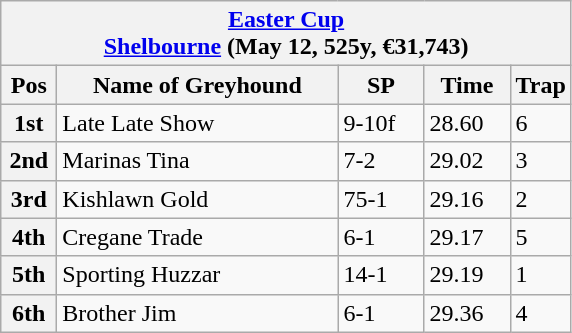<table class="wikitable">
<tr>
<th colspan="6"><a href='#'>Easter Cup</a><br><a href='#'>Shelbourne</a> (May 12, 525y, €31,743)</th>
</tr>
<tr>
<th width=30>Pos</th>
<th width=180>Name of Greyhound</th>
<th width=50>SP</th>
<th width=50>Time</th>
<th width=30>Trap</th>
</tr>
<tr>
<th>1st</th>
<td>Late Late Show </td>
<td>9-10f</td>
<td>28.60</td>
<td>6</td>
</tr>
<tr>
<th>2nd</th>
<td>Marinas Tina</td>
<td>7-2</td>
<td>29.02</td>
<td>3</td>
</tr>
<tr>
<th>3rd</th>
<td>Kishlawn Gold</td>
<td>75-1</td>
<td>29.16</td>
<td>2</td>
</tr>
<tr>
<th>4th</th>
<td>Cregane Trade</td>
<td>6-1</td>
<td>29.17</td>
<td>5</td>
</tr>
<tr>
<th>5th</th>
<td>Sporting Huzzar</td>
<td>14-1</td>
<td>29.19</td>
<td>1</td>
</tr>
<tr>
<th>6th</th>
<td>Brother Jim</td>
<td>6-1</td>
<td>29.36</td>
<td>4</td>
</tr>
</table>
